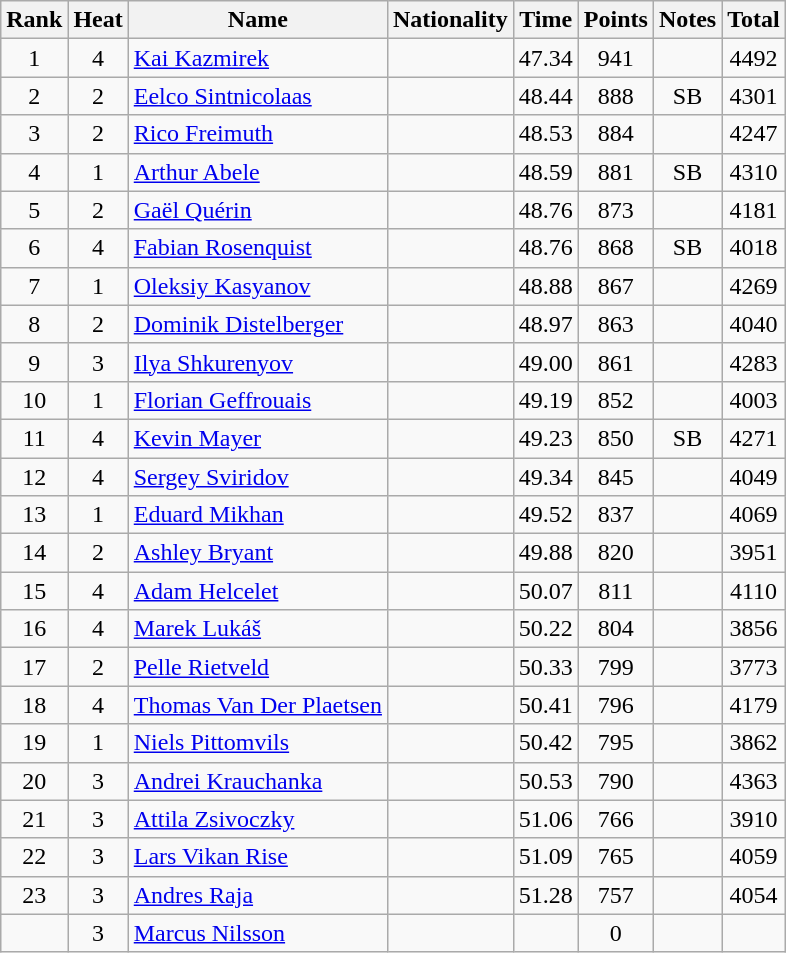<table class="wikitable sortable" style="text-align:center">
<tr>
<th>Rank</th>
<th>Heat</th>
<th>Name</th>
<th>Nationality</th>
<th>Time</th>
<th>Points</th>
<th>Notes</th>
<th>Total</th>
</tr>
<tr>
<td>1</td>
<td>4</td>
<td align="left"><a href='#'>Kai Kazmirek</a></td>
<td align=left></td>
<td>47.34</td>
<td>941</td>
<td></td>
<td>4492</td>
</tr>
<tr>
<td>2</td>
<td>2</td>
<td align="left"><a href='#'>Eelco Sintnicolaas</a></td>
<td align=left></td>
<td>48.44</td>
<td>888</td>
<td>SB</td>
<td>4301</td>
</tr>
<tr>
<td>3</td>
<td>2</td>
<td align="left"><a href='#'>Rico Freimuth</a></td>
<td align=left></td>
<td>48.53</td>
<td>884</td>
<td></td>
<td>4247</td>
</tr>
<tr>
<td>4</td>
<td>1</td>
<td align="left"><a href='#'>Arthur Abele</a></td>
<td align=left></td>
<td>48.59</td>
<td>881</td>
<td>SB</td>
<td>4310</td>
</tr>
<tr>
<td>5</td>
<td>2</td>
<td align="left"><a href='#'>Gaël Quérin</a></td>
<td align=left></td>
<td>48.76</td>
<td>873</td>
<td></td>
<td>4181</td>
</tr>
<tr>
<td>6</td>
<td>4</td>
<td align="left"><a href='#'>Fabian Rosenquist</a></td>
<td align=left></td>
<td>48.76</td>
<td>868</td>
<td>SB</td>
<td>4018</td>
</tr>
<tr>
<td>7</td>
<td>1</td>
<td align="left"><a href='#'>Oleksiy Kasyanov</a></td>
<td align=left></td>
<td>48.88</td>
<td>867</td>
<td></td>
<td>4269</td>
</tr>
<tr>
<td>8</td>
<td>2</td>
<td align="left"><a href='#'>Dominik Distelberger</a></td>
<td align=left></td>
<td>48.97</td>
<td>863</td>
<td></td>
<td>4040</td>
</tr>
<tr>
<td>9</td>
<td>3</td>
<td align="left"><a href='#'>Ilya Shkurenyov</a></td>
<td align=left></td>
<td>49.00</td>
<td>861</td>
<td></td>
<td>4283</td>
</tr>
<tr>
<td>10</td>
<td>1</td>
<td align="left"><a href='#'>Florian Geffrouais</a></td>
<td align=left></td>
<td>49.19</td>
<td>852</td>
<td></td>
<td>4003</td>
</tr>
<tr>
<td>11</td>
<td>4</td>
<td align="left"><a href='#'>Kevin Mayer</a></td>
<td align=left></td>
<td>49.23</td>
<td>850</td>
<td>SB</td>
<td>4271</td>
</tr>
<tr>
<td>12</td>
<td>4</td>
<td align="left"><a href='#'>Sergey Sviridov</a></td>
<td align=left></td>
<td>49.34</td>
<td>845</td>
<td></td>
<td>4049</td>
</tr>
<tr>
<td>13</td>
<td>1</td>
<td align="left"><a href='#'>Eduard Mikhan</a></td>
<td align=left></td>
<td>49.52</td>
<td>837</td>
<td></td>
<td>4069</td>
</tr>
<tr>
<td>14</td>
<td>2</td>
<td align="left"><a href='#'>Ashley Bryant</a></td>
<td align=left></td>
<td>49.88</td>
<td>820</td>
<td></td>
<td>3951</td>
</tr>
<tr>
<td>15</td>
<td>4</td>
<td align="left"><a href='#'>Adam Helcelet</a></td>
<td align=left></td>
<td>50.07</td>
<td>811</td>
<td></td>
<td>4110</td>
</tr>
<tr>
<td>16</td>
<td>4</td>
<td align="left"><a href='#'>Marek Lukáš</a></td>
<td align=left></td>
<td>50.22</td>
<td>804</td>
<td></td>
<td>3856</td>
</tr>
<tr>
<td>17</td>
<td>2</td>
<td align="left"><a href='#'>Pelle Rietveld</a></td>
<td align=left></td>
<td>50.33</td>
<td>799</td>
<td></td>
<td>3773</td>
</tr>
<tr>
<td>18</td>
<td>4</td>
<td align="left"><a href='#'>Thomas Van Der Plaetsen</a></td>
<td align=left></td>
<td>50.41</td>
<td>796</td>
<td></td>
<td>4179</td>
</tr>
<tr>
<td>19</td>
<td>1</td>
<td align="left"><a href='#'>Niels Pittomvils</a></td>
<td align=left></td>
<td>50.42</td>
<td>795</td>
<td></td>
<td>3862</td>
</tr>
<tr>
<td>20</td>
<td>3</td>
<td align="left"><a href='#'>Andrei Krauchanka</a></td>
<td align=left></td>
<td>50.53</td>
<td>790</td>
<td></td>
<td>4363</td>
</tr>
<tr>
<td>21</td>
<td>3</td>
<td align="left"><a href='#'>Attila Zsivoczky</a></td>
<td align=left></td>
<td>51.06</td>
<td>766</td>
<td></td>
<td>3910</td>
</tr>
<tr>
<td>22</td>
<td>3</td>
<td align="left"><a href='#'>Lars Vikan Rise</a></td>
<td align=left></td>
<td>51.09</td>
<td>765</td>
<td></td>
<td>4059</td>
</tr>
<tr>
<td>23</td>
<td>3</td>
<td align="left"><a href='#'>Andres Raja</a></td>
<td align=left></td>
<td>51.28</td>
<td>757</td>
<td></td>
<td>4054</td>
</tr>
<tr>
<td></td>
<td>3</td>
<td align="left"><a href='#'>Marcus Nilsson</a></td>
<td align=left></td>
<td></td>
<td>0</td>
<td></td>
<td></td>
</tr>
</table>
